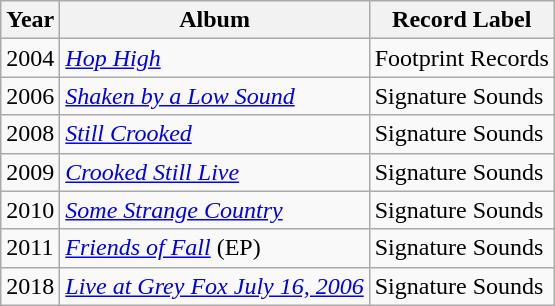<table class="wikitable">
<tr>
<th>Year</th>
<th>Album</th>
<th>Record Label</th>
</tr>
<tr>
<td>2004</td>
<td><em><a href='#'>Hop High</a></em></td>
<td>Footprint Records</td>
</tr>
<tr>
<td>2006</td>
<td><em><a href='#'>Shaken by a Low Sound</a></em></td>
<td>Signature Sounds</td>
</tr>
<tr>
<td>2008</td>
<td><em><a href='#'>Still Crooked</a></em></td>
<td>Signature Sounds</td>
</tr>
<tr>
<td>2009</td>
<td><em><a href='#'>Crooked Still Live</a></em></td>
<td>Signature Sounds</td>
</tr>
<tr>
<td>2010</td>
<td><em><a href='#'>Some Strange Country</a></em></td>
<td>Signature Sounds</td>
</tr>
<tr>
<td>2011</td>
<td><em><a href='#'>Friends of Fall</a></em> (EP)</td>
<td>Signature Sounds</td>
</tr>
<tr>
<td>2018</td>
<td><em><a href='#'>Live at Grey Fox July 16, 2006</a></em></td>
<td>Signature Sounds</td>
</tr>
</table>
